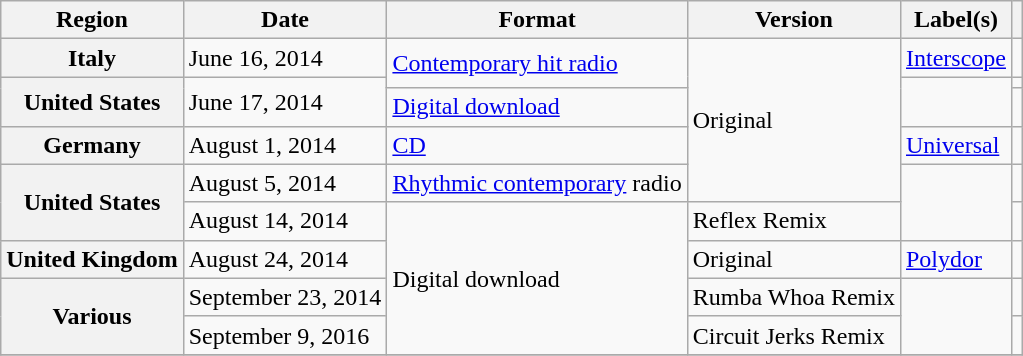<table class="wikitable plainrowheaders">
<tr>
<th scope="col">Region</th>
<th scope="col">Date</th>
<th scope="col">Format</th>
<th scope="col">Version</th>
<th scope="col">Label(s)</th>
<th scope="col"></th>
</tr>
<tr>
<th scope="row">Italy</th>
<td>June 16, 2014</td>
<td rowspan="2"><a href='#'>Contemporary hit radio</a></td>
<td rowspan="5">Original</td>
<td><a href='#'>Interscope</a></td>
<td align="center"></td>
</tr>
<tr>
<th scope="row" rowspan="2">United States</th>
<td rowspan="2">June 17, 2014</td>
<td rowspan="2"></td>
<td align="center"></td>
</tr>
<tr>
<td><a href='#'>Digital download</a></td>
<td align="center"></td>
</tr>
<tr>
<th scope="row">Germany</th>
<td>August 1, 2014</td>
<td><a href='#'>CD</a></td>
<td><a href='#'>Universal</a></td>
<td align="center"></td>
</tr>
<tr>
<th rowspan="2" scope="row">United States</th>
<td>August 5, 2014</td>
<td><a href='#'>Rhythmic contemporary</a> radio</td>
<td rowspan="2"></td>
<td align="center"></td>
</tr>
<tr>
<td>August 14, 2014</td>
<td rowspan="4">Digital download</td>
<td>Reflex Remix</td>
<td align="center"></td>
</tr>
<tr>
<th scope="row">United Kingdom</th>
<td>August 24, 2014</td>
<td>Original</td>
<td><a href='#'>Polydor</a></td>
<td align="center"></td>
</tr>
<tr>
<th scope="row" rowspan="2">Various</th>
<td>September 23, 2014</td>
<td>Rumba Whoa Remix</td>
<td rowspan="2"></td>
<td align="center"></td>
</tr>
<tr>
<td>September 9, 2016</td>
<td>Circuit Jerks Remix</td>
<td align="center"></td>
</tr>
<tr>
</tr>
</table>
